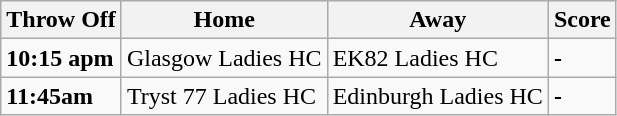<table class="wikitable">
<tr>
<th><strong>Throw Off</strong></th>
<th><strong>Home</strong></th>
<th><strong>Away</strong></th>
<th><strong>Score</strong></th>
</tr>
<tr>
<td><strong>10:15 apm</strong></td>
<td>Glasgow Ladies HC</td>
<td>EK82 Ladies HC</td>
<td><strong>-</strong></td>
</tr>
<tr>
<td><strong>11:45am</strong></td>
<td>Tryst 77 Ladies HC</td>
<td>Edinburgh Ladies HC</td>
<td><strong>-</strong></td>
</tr>
</table>
